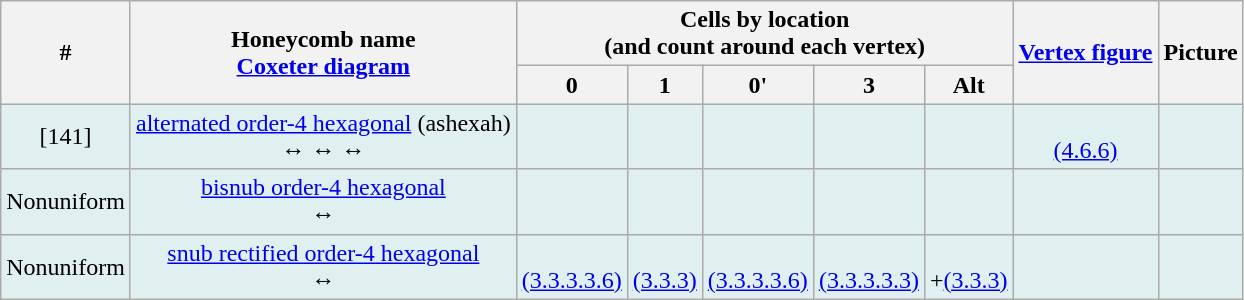<table class="wikitable">
<tr>
<th rowspan=2>#</th>
<th rowspan=2>Honeycomb name<br><a href='#'>Coxeter diagram</a></th>
<th colspan=5>Cells by location<br>(and count around each vertex)</th>
<th rowspan=2><a href='#'>Vertex figure</a></th>
<th rowspan=2>Picture</th>
</tr>
<tr>
<th>0<br></th>
<th>1<br></th>
<th>0'<br></th>
<th>3<br></th>
<th>Alt</th>
</tr>
<tr align=center BGCOLOR="#e0f0f0">
<td>[141]</td>
<td><a href='#'>alternated order-4 hexagonal</a> (ashexah)<br> ↔  ↔  ↔ </td>
<td></td>
<td></td>
<td></td>
<td></td>
<td></td>
<td> <br><a href='#'>(4.6.6)</a></td>
<td></td>
</tr>
<tr align=center BGCOLOR="#e0f0f0">
<td>Nonuniform</td>
<td><a href='#'>bisnub order-4 hexagonal</a><br> ↔ </td>
<td></td>
<td></td>
<td></td>
<td></td>
<td></td>
<td></td>
<td></td>
</tr>
<tr align=center BGCOLOR="#e0f0f0">
<td>Nonuniform</td>
<td><a href='#'>snub rectified order-4 hexagonal</a><br> ↔ </td>
<td><br><a href='#'>(3.3.3.3.6)</a></td>
<td><br><a href='#'>(3.3.3)</a></td>
<td><br><a href='#'>(3.3.3.3.6)</a></td>
<td><br><a href='#'>(3.3.3.3.3)</a></td>
<td><br>+<a href='#'>(3.3.3)</a></td>
<td></td>
<td></td>
</tr>
</table>
